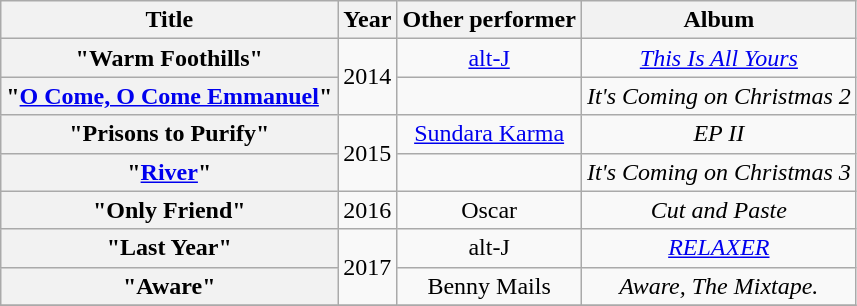<table class="wikitable plainrowheaders" style="text-align:center;">
<tr>
<th scope="col">Title</th>
<th scope="col">Year</th>
<th scope="col">Other performer</th>
<th scope="col">Album</th>
</tr>
<tr>
<th scope="row">"Warm Foothills"</th>
<td rowspan="2">2014</td>
<td><a href='#'>alt-J</a></td>
<td><em><a href='#'>This Is All Yours</a></em></td>
</tr>
<tr>
<th scope="row">"<a href='#'>O Come, O Come Emmanuel</a>"</th>
<td></td>
<td><em>It's Coming on Christmas 2</em></td>
</tr>
<tr>
<th scope="row">"Prisons to Purify"</th>
<td rowspan="2">2015</td>
<td><a href='#'>Sundara Karma</a></td>
<td><em>EP II</em></td>
</tr>
<tr>
<th scope="row">"<a href='#'>River</a>"</th>
<td></td>
<td><em>It's Coming on Christmas 3</em></td>
</tr>
<tr>
<th scope="row">"Only Friend"</th>
<td>2016</td>
<td>Oscar</td>
<td><em>Cut and Paste</em></td>
</tr>
<tr>
<th scope="row">"Last Year"</th>
<td rowspan="2">2017</td>
<td>alt-J</td>
<td><em><a href='#'>RELAXER</a></em></td>
</tr>
<tr>
<th scope="row">"Aware"</th>
<td>Benny Mails</td>
<td><em>Aware, The Mixtape.</em></td>
</tr>
<tr>
</tr>
</table>
